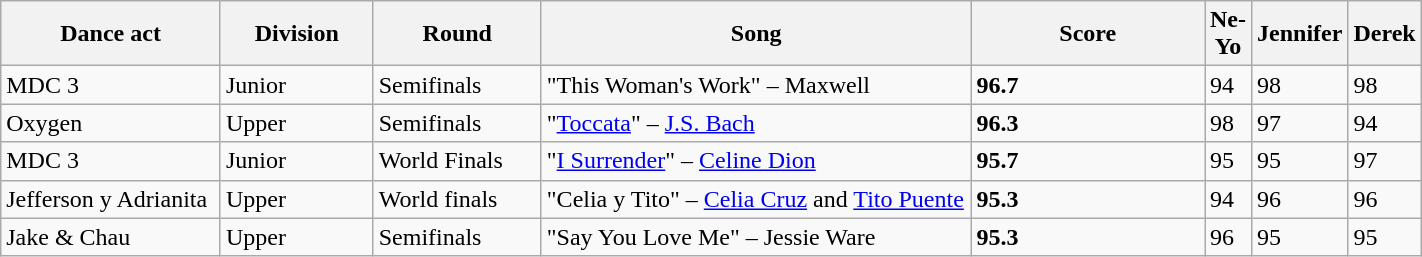<table class="wikitable sortable" style="width:75%;">
<tr>
<th style="width:18%;">Dance act</th>
<th style="width:12%;">Division</th>
<th style="width:13%;">Round</th>
<th style="width:37%;">Song</th>
<th style="width:20%;">Score</th>
<th style="width:20%;">Ne-Yo</th>
<th style="width:20%;">Jennifer</th>
<th style="width:20%;">Derek</th>
</tr>
<tr>
<td>MDC 3</td>
<td>Junior</td>
<td>Semifinals</td>
<td>"This Woman's Work" – Maxwell</td>
<td><strong>96.7</strong></td>
<td>94</td>
<td>98</td>
<td>98</td>
</tr>
<tr>
<td>Oxygen</td>
<td>Upper</td>
<td>Semifinals</td>
<td>"<a href='#'>Toccata</a>" – <a href='#'>J.S. Bach</a></td>
<td><strong>96.3</strong></td>
<td>98</td>
<td>97</td>
<td>94</td>
</tr>
<tr>
<td>MDC 3</td>
<td>Junior</td>
<td>World Finals</td>
<td>"<a href='#'>I Surrender</a>" – <a href='#'>Celine Dion</a></td>
<td><strong>95.7</strong></td>
<td>95</td>
<td>95</td>
<td>97</td>
</tr>
<tr>
<td>Jefferson y Adrianita</td>
<td>Upper</td>
<td>World finals</td>
<td>"Celia y Tito" – <a href='#'>Celia Cruz</a> and <a href='#'>Tito Puente</a></td>
<td><strong>95.3</strong></td>
<td>94</td>
<td>96</td>
<td>96</td>
</tr>
<tr>
<td>Jake & Chau</td>
<td>Upper</td>
<td>Semifinals</td>
<td>"Say You Love Me" – Jessie Ware</td>
<td><strong>95.3</strong></td>
<td>96</td>
<td>95</td>
<td>95</td>
</tr>
</table>
